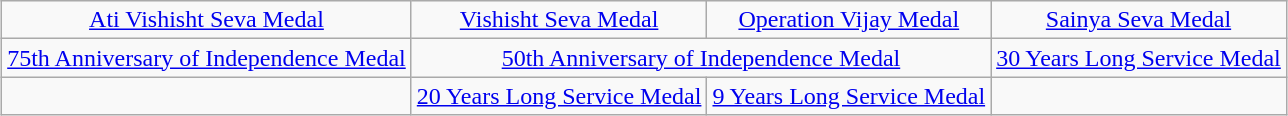<table class="wikitable" style="margin:1em auto; text-align:center;">
<tr>
<td><a href='#'>Ati Vishisht Seva Medal</a></td>
<td><a href='#'>Vishisht Seva Medal</a></td>
<td><a href='#'>Operation Vijay Medal</a></td>
<td><a href='#'>Sainya Seva Medal</a></td>
</tr>
<tr>
<td><a href='#'>75th Anniversary of Independence Medal</a></td>
<td colspan=2><a href='#'>50th Anniversary of Independence Medal</a></td>
<td><a href='#'>30 Years Long Service Medal</a></td>
</tr>
<tr>
<td></td>
<td><a href='#'>20 Years Long Service Medal</a></td>
<td><a href='#'>9 Years Long Service Medal</a></td>
<td></td>
</tr>
</table>
